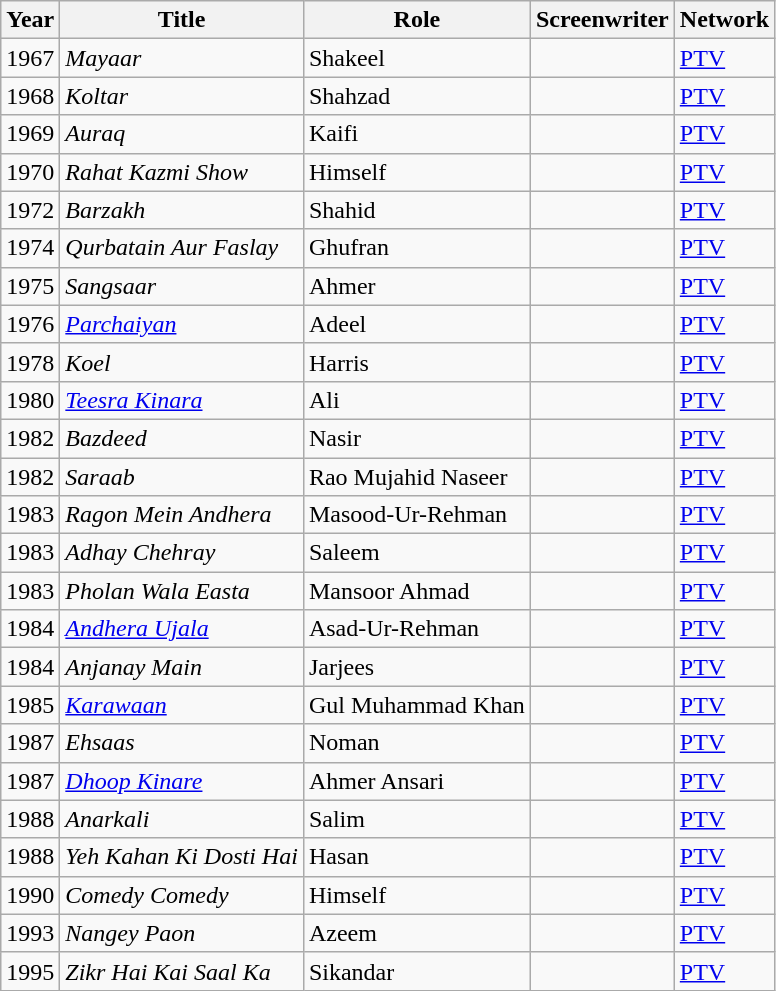<table class="wikitable sortable plainrowheaders">
<tr style="text-align:center;">
<th scope="col">Year</th>
<th scope="col">Title</th>
<th scope="col">Role</th>
<th>Screenwriter</th>
<th scope="col">Network</th>
</tr>
<tr>
<td>1967</td>
<td><em>Mayaar</em></td>
<td>Shakeel</td>
<td></td>
<td><a href='#'>PTV</a></td>
</tr>
<tr>
<td>1968</td>
<td><em>Koltar</em></td>
<td>Shahzad</td>
<td></td>
<td><a href='#'>PTV</a></td>
</tr>
<tr>
<td>1969</td>
<td><em>Auraq</em></td>
<td>Kaifi</td>
<td></td>
<td><a href='#'>PTV</a></td>
</tr>
<tr>
<td>1970</td>
<td><em>Rahat Kazmi Show</em></td>
<td>Himself</td>
<td></td>
<td><a href='#'>PTV</a></td>
</tr>
<tr>
<td>1972</td>
<td><em>Barzakh</em></td>
<td>Shahid</td>
<td></td>
<td><a href='#'>PTV</a></td>
</tr>
<tr>
<td>1974</td>
<td><em>Qurbatain Aur Faslay</em></td>
<td>Ghufran</td>
<td></td>
<td><a href='#'>PTV</a></td>
</tr>
<tr>
<td>1975</td>
<td><em>Sangsaar</em></td>
<td>Ahmer</td>
<td></td>
<td><a href='#'>PTV</a></td>
</tr>
<tr>
<td>1976</td>
<td><em><a href='#'>Parchaiyan</a></em></td>
<td>Adeel</td>
<td></td>
<td><a href='#'>PTV</a></td>
</tr>
<tr>
<td>1978</td>
<td><em>Koel</em></td>
<td>Harris</td>
<td></td>
<td><a href='#'>PTV</a></td>
</tr>
<tr>
<td>1980</td>
<td><em><a href='#'>Teesra Kinara</a></em></td>
<td>Ali</td>
<td></td>
<td><a href='#'>PTV</a></td>
</tr>
<tr>
<td>1982</td>
<td><em>Bazdeed</em></td>
<td>Nasir</td>
<td></td>
<td><a href='#'>PTV</a></td>
</tr>
<tr>
<td>1982</td>
<td><em>Saraab</em></td>
<td>Rao Mujahid Naseer</td>
<td></td>
<td><a href='#'>PTV</a></td>
</tr>
<tr>
<td>1983</td>
<td><em>Ragon Mein Andhera</em></td>
<td>Masood-Ur-Rehman</td>
<td></td>
<td><a href='#'>PTV</a></td>
</tr>
<tr>
<td>1983</td>
<td><em>Adhay Chehray</em></td>
<td>Saleem</td>
<td></td>
<td><a href='#'>PTV</a></td>
</tr>
<tr>
<td>1983</td>
<td><em>Pholan Wala Easta</em></td>
<td>Mansoor Ahmad</td>
<td></td>
<td><a href='#'>PTV</a></td>
</tr>
<tr>
<td>1984</td>
<td><em><a href='#'>Andhera Ujala</a></em></td>
<td>Asad-Ur-Rehman</td>
<td></td>
<td><a href='#'>PTV</a></td>
</tr>
<tr>
<td>1984</td>
<td><em>Anjanay Main</em></td>
<td>Jarjees</td>
<td></td>
<td><a href='#'>PTV</a></td>
</tr>
<tr>
<td>1985</td>
<td><em><a href='#'>Karawaan</a></em></td>
<td>Gul Muhammad Khan</td>
<td></td>
<td><a href='#'>PTV</a></td>
</tr>
<tr>
<td>1987</td>
<td><em>Ehsaas</em></td>
<td>Noman</td>
<td></td>
<td><a href='#'>PTV</a></td>
</tr>
<tr>
<td>1987</td>
<td><em><a href='#'>Dhoop Kinare</a></em></td>
<td>Ahmer Ansari</td>
<td></td>
<td><a href='#'>PTV</a></td>
</tr>
<tr>
<td>1988</td>
<td><em>Anarkali</em></td>
<td>Salim</td>
<td></td>
<td><a href='#'>PTV</a></td>
</tr>
<tr>
<td>1988</td>
<td><em>Yeh Kahan Ki Dosti Hai</em></td>
<td>Hasan</td>
<td></td>
<td><a href='#'>PTV</a></td>
</tr>
<tr>
<td>1990</td>
<td><em>Comedy Comedy</em></td>
<td>Himself</td>
<td></td>
<td><a href='#'>PTV</a></td>
</tr>
<tr>
<td>1993</td>
<td><em>Nangey Paon</em></td>
<td>Azeem</td>
<td></td>
<td><a href='#'>PTV</a></td>
</tr>
<tr>
<td>1995</td>
<td><em>Zikr Hai Kai Saal Ka</em></td>
<td>Sikandar</td>
<td></td>
<td><a href='#'>PTV</a></td>
</tr>
</table>
